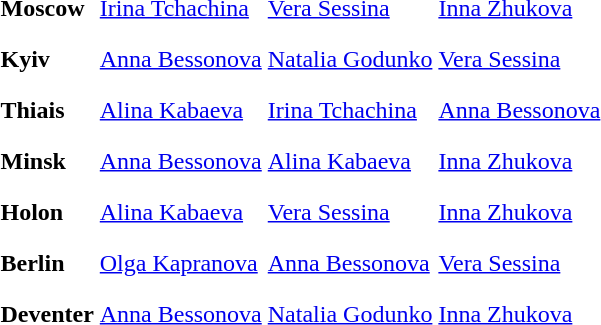<table>
<tr>
<th scope=row style="text-align:left">Moscow</th>
<td style="height:30px;"> <a href='#'>Irina Tchachina</a></td>
<td style="height:30px;"> <a href='#'>Vera Sessina</a></td>
<td style="height:30px;"> <a href='#'>Inna Zhukova</a></td>
</tr>
<tr>
<th scope=row style="text-align:left">Kyiv</th>
<td style="height:30px;"> <a href='#'>Anna Bessonova</a></td>
<td style="height:30px;"> <a href='#'>Natalia Godunko</a></td>
<td style="height:30px;"> <a href='#'>Vera Sessina</a></td>
</tr>
<tr>
<th scope=row style="text-align:left">Thiais</th>
<td style="height:30px;"> <a href='#'>Alina Kabaeva</a></td>
<td style="height:30px;"> <a href='#'>Irina Tchachina</a></td>
<td style="height:30px;"> <a href='#'>Anna Bessonova</a></td>
</tr>
<tr>
<th scope=row style="text-align:left">Minsk</th>
<td style="height:30px;"> <a href='#'>Anna Bessonova</a></td>
<td style="height:30px;"> <a href='#'>Alina Kabaeva</a></td>
<td style="height:30px;"> <a href='#'>Inna Zhukova</a></td>
</tr>
<tr>
<th scope=row style="text-align:left">Holon</th>
<td style="height:30px;"> <a href='#'>Alina Kabaeva</a></td>
<td style="height:30px;"> <a href='#'>Vera Sessina</a></td>
<td style="height:30px;"> <a href='#'>Inna Zhukova</a></td>
</tr>
<tr>
<th scope=row style="text-align:left">Berlin</th>
<td style="height:30px;"> <a href='#'>Olga Kapranova</a></td>
<td style="height:30px;"> <a href='#'>Anna Bessonova</a></td>
<td style="height:30px;"> <a href='#'>Vera Sessina</a></td>
</tr>
<tr>
<th scope=row style="text-align:left">Deventer</th>
<td style="height:30px;"> <a href='#'>Anna Bessonova</a></td>
<td style="height:30px;"> <a href='#'>Natalia Godunko</a></td>
<td style="height:30px;"> <a href='#'>Inna Zhukova</a></td>
</tr>
<tr>
</tr>
</table>
